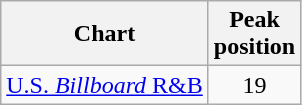<table class="wikitable">
<tr>
<th>Chart</th>
<th>Peak<br>position</th>
</tr>
<tr>
<td><a href='#'>U.S. <em>Billboard</em> R&B</a></td>
<td align="center">19</td>
</tr>
</table>
